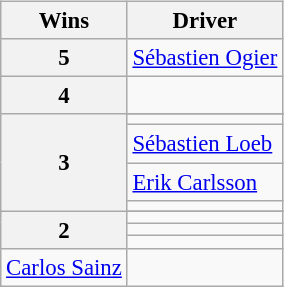<table class="wikitable" style="font-size: 95%;float:left;margin-right:1em">
<tr>
<th>Wins</th>
<th>Driver</th>
</tr>
<tr>
<th>5</th>
<td> <a href='#'>Sébastien Ogier</a></td>
</tr>
<tr>
<th>4</th>
<td></td>
</tr>
<tr>
<th rowspan="5">3</th>
</tr>
<tr>
<td></td>
</tr>
<tr>
<td> <a href='#'>Sébastien Loeb</a></td>
</tr>
<tr>
<td> <a href='#'>Erik Carlsson</a></td>
</tr>
<tr>
<td></td>
</tr>
<tr>
<th rowspan="5">2</th>
</tr>
<tr>
</tr>
<tr>
<td></td>
</tr>
<tr>
<td></td>
</tr>
<tr>
<td></td>
</tr>
<tr>
<td> <a href='#'>Carlos Sainz</a></td>
</tr>
</table>
